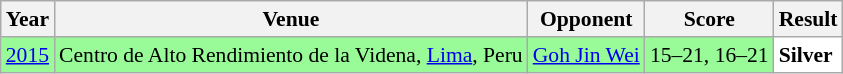<table class="sortable wikitable" style="font-size: 90%;">
<tr>
<th>Year</th>
<th>Venue</th>
<th>Opponent</th>
<th>Score</th>
<th>Result</th>
</tr>
<tr style="background:#98FB98">
<td align="center"><a href='#'>2015</a></td>
<td align="left">Centro de Alto Rendimiento de la Videna, <a href='#'>Lima</a>, Peru</td>
<td align="left"> <a href='#'>Goh Jin Wei</a></td>
<td align="left">15–21, 16–21</td>
<td style="text-align:left; background:white"> <strong>Silver</strong></td>
</tr>
</table>
